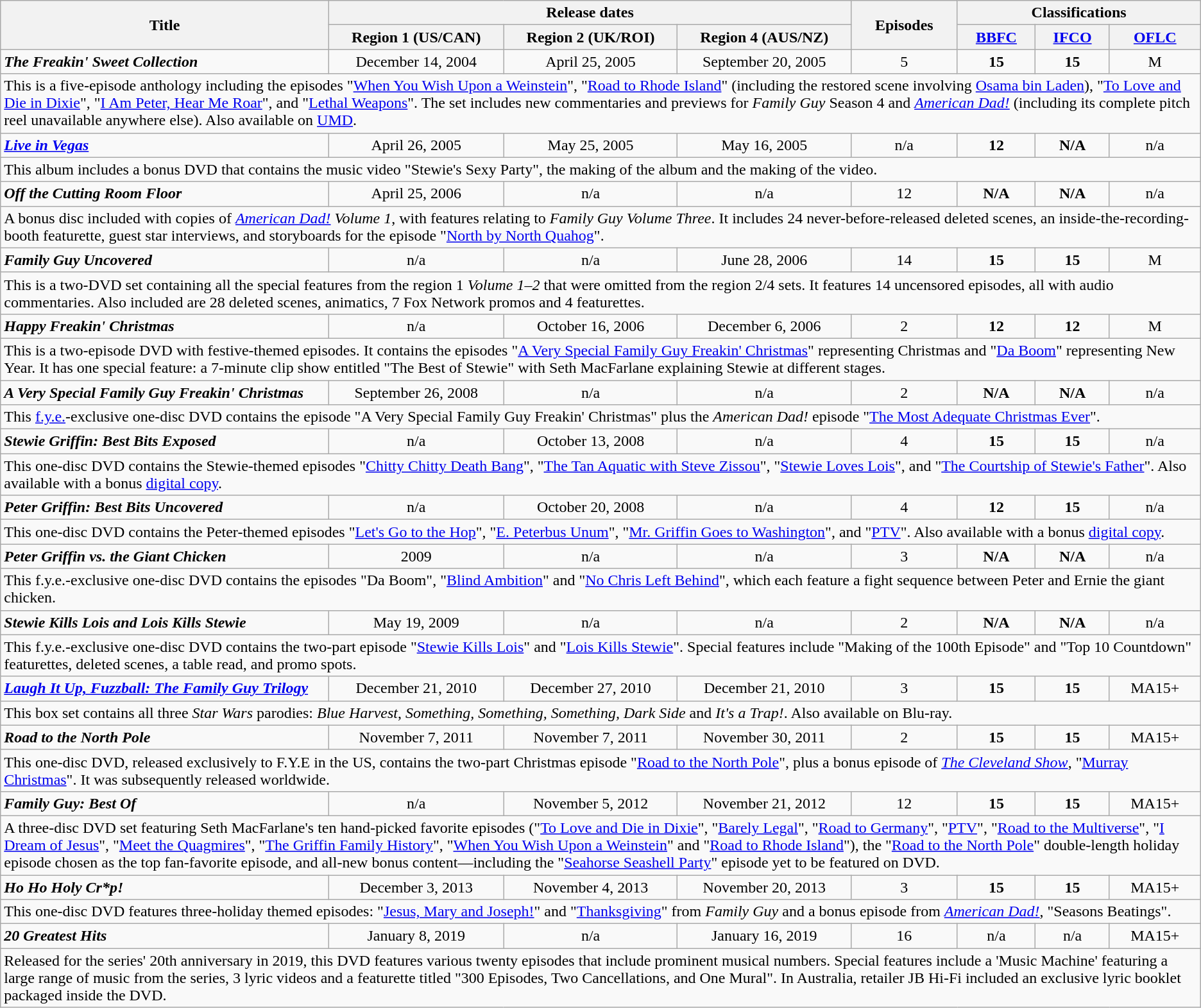<table class="wikitable" style="text-align: center;">
<tr>
<th rowspan=2>Title</th>
<th colspan=3>Release dates</th>
<th rowspan=2>Episodes</th>
<th colspan=3>Classifications</th>
</tr>
<tr>
<th>Region 1 (US/CAN)</th>
<th>Region 2 (UK/ROI)</th>
<th>Region 4 (AUS/NZ)</th>
<th><a href='#'>BBFC</a></th>
<th><a href='#'>IFCO</a></th>
<th><a href='#'>OFLC</a></th>
</tr>
<tr>
<td align=left><strong><em>The Freakin' Sweet Collection</em></strong></td>
<td>December 14, 2004</td>
<td>April 25, 2005</td>
<td>September 20, 2005</td>
<td>5</td>
<td><span> <strong>15</strong> </span></td>
<td><span> <strong>15</strong> </span></td>
<td>M</td>
</tr>
<tr>
<td style="text-align:left;" colspan="8">This is a five-episode anthology including the episodes "<a href='#'>When You Wish Upon a Weinstein</a>", "<a href='#'>Road to Rhode Island</a>" (including the restored scene involving <a href='#'>Osama bin Laden</a>), "<a href='#'>To Love and Die in Dixie</a>", "<a href='#'>I Am Peter, Hear Me Roar</a>", and "<a href='#'>Lethal Weapons</a>". The set includes new commentaries and previews for <em>Family Guy</em> Season 4 and <em><a href='#'>American Dad!</a></em> (including its complete pitch reel unavailable anywhere else). Also available on <a href='#'>UMD</a>.</td>
</tr>
<tr>
<td align=left><strong><em><a href='#'>Live in Vegas</a></em></strong></td>
<td>April 26, 2005</td>
<td>May 25, 2005</td>
<td>May 16, 2005</td>
<td>n/a</td>
<td><span> <strong>12</strong> </span></td>
<td><span> <strong>N/A</strong> </span></td>
<td>n/a</td>
</tr>
<tr>
<td style="text-align:left;" colspan="8">This album includes a bonus DVD that contains the music video "Stewie's Sexy Party", the making of the album and the making of the video.</td>
</tr>
<tr>
<td align=left><strong><em>Off the Cutting Room Floor</em></strong></td>
<td>April 25, 2006</td>
<td>n/a</td>
<td>n/a</td>
<td>12</td>
<td><span> <strong>N/A</strong> </span></td>
<td><span> <strong>N/A</strong> </span></td>
<td>n/a</td>
</tr>
<tr>
<td style="text-align:left;" colspan="8">A bonus disc included with copies of <em><a href='#'>American Dad!</a> Volume 1</em>, with features relating to <em>Family Guy Volume Three</em>. It includes 24 never-before-released deleted scenes, an inside-the-recording-booth featurette, guest star interviews, and storyboards for the episode "<a href='#'>North by North Quahog</a>".</td>
</tr>
<tr>
<td align=left><strong><em>Family Guy Uncovered</em></strong></td>
<td>n/a</td>
<td>n/a</td>
<td>June 28, 2006</td>
<td>14</td>
<td><span> <strong>15</strong> </span></td>
<td><span> <strong>15</strong> </span></td>
<td>M</td>
</tr>
<tr>
<td style="text-align:left;" colspan="8">This is a two-DVD set containing all the special features from the region 1 <em>Volume 1–2</em> that were omitted from the region 2/4 sets. It features 14 uncensored episodes, all with audio commentaries. Also included are 28 deleted scenes, animatics, 7 Fox Network promos and 4 featurettes.</td>
</tr>
<tr>
<td align=left><strong><em>Happy Freakin' Christmas</em></strong></td>
<td>n/a</td>
<td>October 16, 2006</td>
<td>December 6, 2006</td>
<td>2</td>
<td><span> <strong>12</strong> </span></td>
<td><span> <strong>12</strong> </span></td>
<td>M</td>
</tr>
<tr>
<td style="text-align:left;" colspan="8">This is a two-episode DVD with festive-themed episodes. It contains the episodes "<a href='#'>A Very Special Family Guy Freakin' Christmas</a>" representing Christmas and "<a href='#'>Da Boom</a>" representing New Year. It has one special feature: a 7-minute clip show entitled "The Best of Stewie" with Seth MacFarlane explaining Stewie at different stages.</td>
</tr>
<tr>
<td align=left><strong><em>A Very Special Family Guy Freakin' Christmas</em></strong></td>
<td>September 26, 2008</td>
<td>n/a</td>
<td>n/a</td>
<td>2</td>
<td><span> <strong>N/A</strong> </span></td>
<td><span> <strong>N/A</strong> </span></td>
<td>n/a</td>
</tr>
<tr>
<td style="text-align:left;" colspan="8">This <a href='#'>f.y.e.</a>-exclusive one-disc DVD contains the episode "A Very Special Family Guy Freakin' Christmas" plus the <em>American Dad!</em> episode "<a href='#'>The Most Adequate Christmas Ever</a>".</td>
</tr>
<tr>
<td align=left><strong><em>Stewie Griffin: Best Bits Exposed</em></strong></td>
<td>n/a</td>
<td>October 13, 2008</td>
<td>n/a</td>
<td>4</td>
<td><span> <strong>15</strong> </span></td>
<td><span> <strong>15</strong> </span></td>
<td>n/a</td>
</tr>
<tr>
<td style="text-align:left;" colspan="8">This one-disc DVD contains the Stewie-themed episodes "<a href='#'>Chitty Chitty Death Bang</a>", "<a href='#'>The Tan Aquatic with Steve Zissou</a>", "<a href='#'>Stewie Loves Lois</a>", and "<a href='#'>The Courtship of Stewie's Father</a>". Also available with a bonus <a href='#'>digital copy</a>.</td>
</tr>
<tr>
<td align=left><strong><em>Peter Griffin: Best Bits Uncovered</em></strong></td>
<td>n/a</td>
<td>October 20, 2008</td>
<td>n/a</td>
<td>4</td>
<td><span> <strong>12</strong> </span></td>
<td><span> <strong>15</strong> </span></td>
<td>n/a</td>
</tr>
<tr>
<td style="text-align:left;" colspan="8">This one-disc DVD contains the Peter-themed episodes "<a href='#'>Let's Go to the Hop</a>", "<a href='#'>E. Peterbus Unum</a>", "<a href='#'>Mr. Griffin Goes to Washington</a>", and "<a href='#'>PTV</a>". Also available with a bonus <a href='#'>digital copy</a>.</td>
</tr>
<tr>
<td align=left><strong><em>Peter Griffin vs. the Giant Chicken</em></strong></td>
<td>2009</td>
<td>n/a</td>
<td>n/a</td>
<td>3</td>
<td><span> <strong>N/A</strong> </span></td>
<td><span> <strong>N/A</strong> </span></td>
<td>n/a</td>
</tr>
<tr>
<td style="text-align:left;" colspan="8">This f.y.e.-exclusive one-disc DVD contains the episodes "Da Boom", "<a href='#'>Blind Ambition</a>" and "<a href='#'>No Chris Left Behind</a>", which each feature a fight sequence between Peter and Ernie the giant chicken.</td>
</tr>
<tr>
<td align=left><strong><em>Stewie Kills Lois and Lois Kills Stewie</em></strong></td>
<td>May 19, 2009</td>
<td>n/a</td>
<td>n/a</td>
<td>2</td>
<td><span> <strong>N/A</strong> </span></td>
<td><span> <strong>N/A</strong> </span></td>
<td>n/a</td>
</tr>
<tr>
<td style="text-align:left;" colspan="8">This f.y.e.-exclusive one-disc DVD contains the two-part episode "<a href='#'>Stewie Kills Lois</a>" and "<a href='#'>Lois Kills Stewie</a>". Special features include "Making of the 100th Episode" and "Top 10 Countdown" featurettes, deleted scenes, a table read, and promo spots.</td>
</tr>
<tr>
<td align=left><strong><em><a href='#'>Laugh It Up, Fuzzball: The Family Guy Trilogy</a></em></strong></td>
<td>December 21, 2010</td>
<td>December 27, 2010</td>
<td>December 21, 2010</td>
<td>3</td>
<td><span> <strong>15</strong> </span></td>
<td><span> <strong>15</strong> </span></td>
<td>MA15+</td>
</tr>
<tr>
<td style="text-align:left;" colspan="8">This box set contains all three <em>Star Wars</em> parodies: <em>Blue Harvest</em>, <em>Something, Something, Something, Dark Side</em> and <em>It's a Trap!</em>. Also available on Blu-ray.</td>
</tr>
<tr>
<td align=left><strong><em>Road to the North Pole</em></strong></td>
<td>November 7, 2011</td>
<td>November 7, 2011</td>
<td>November 30, 2011</td>
<td>2</td>
<td><span> <strong>15</strong> </span></td>
<td><span> <strong>15</strong> </span></td>
<td>MA15+</td>
</tr>
<tr>
<td style="text-align:left;" colspan="8">This one-disc DVD, released exclusively to F.Y.E in the US, contains the two-part Christmas episode "<a href='#'>Road to the North Pole</a>", plus a bonus episode of <em><a href='#'>The Cleveland Show</a></em>, "<a href='#'>Murray Christmas</a>". It was subsequently released worldwide.</td>
</tr>
<tr>
<td align=left><strong><em>Family Guy: Best Of</em></strong></td>
<td>n/a</td>
<td>November 5, 2012</td>
<td>November 21, 2012</td>
<td>12</td>
<td><span> <strong>15</strong> </span></td>
<td><span> <strong>15</strong> </span></td>
<td>MA15+</td>
</tr>
<tr>
<td style="text-align:left;" colspan="8">A three-disc DVD set featuring Seth MacFarlane's ten hand-picked favorite episodes ("<a href='#'>To Love and Die in Dixie</a>", "<a href='#'>Barely Legal</a>", "<a href='#'>Road to Germany</a>", "<a href='#'>PTV</a>", "<a href='#'>Road to the Multiverse</a>", "<a href='#'>I Dream of Jesus</a>", "<a href='#'>Meet the Quagmires</a>", "<a href='#'>The Griffin Family History</a>", "<a href='#'>When You Wish Upon a Weinstein</a>" and "<a href='#'>Road to Rhode Island</a>"), the "<a href='#'>Road to the North Pole</a>" double-length holiday episode chosen as the top fan-favorite episode, and all-new bonus content—including the "<a href='#'>Seahorse Seashell Party</a>" episode yet to be featured on DVD.</td>
</tr>
<tr>
<td align=left><strong><em>Ho Ho Holy Cr*p!</em></strong></td>
<td>December 3, 2013</td>
<td>November 4, 2013</td>
<td>November 20, 2013</td>
<td>3</td>
<td><span> <strong>15</strong> </span></td>
<td><span> <strong>15</strong> </span></td>
<td>MA15+</td>
</tr>
<tr>
<td style="text-align:left;" colspan="8">This one-disc DVD features three-holiday themed episodes: "<a href='#'>Jesus, Mary and Joseph!</a>" and "<a href='#'>Thanksgiving</a>" from <em>Family Guy</em> and a bonus episode from <em><a href='#'>American Dad!</a></em>, "Seasons Beatings".</td>
</tr>
<tr>
<td align=left><strong><em>20 Greatest Hits</em></strong></td>
<td>January 8, 2019</td>
<td>n/a</td>
<td>January 16, 2019</td>
<td>16</td>
<td>n/a</td>
<td>n/a</td>
<td>MA15+</td>
</tr>
<tr>
<td style="text-align:left;" colspan="8">Released for the series' 20th anniversary in 2019, this DVD features various twenty episodes that include prominent musical numbers. Special features include a 'Music Machine' featuring a large range of music from the series, 3 lyric videos and a featurette titled "300 Episodes, Two Cancellations, and One Mural". In Australia, retailer JB Hi-Fi included an exclusive lyric booklet packaged inside the DVD.</td>
</tr>
</table>
